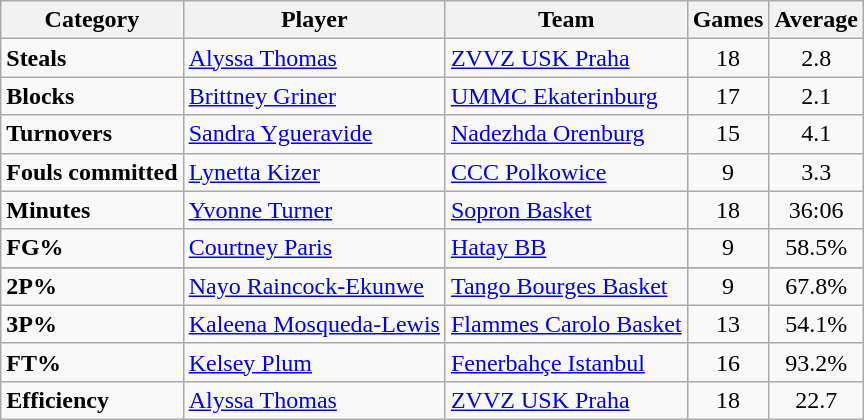<table class="wikitable" style="text-align: center;">
<tr>
<th>Category</th>
<th>Player</th>
<th>Team</th>
<th>Games</th>
<th>Average</th>
</tr>
<tr>
<td align=left><strong>Steals</strong></td>
<td align=left> <a href='#'>Alyssa Thomas</a></td>
<td align=left> <a href='#'>ZVVZ USK Praha</a></td>
<td>18</td>
<td>2.8</td>
</tr>
<tr>
<td align=left><strong>Blocks</strong></td>
<td align=left> <a href='#'>Brittney Griner</a></td>
<td align=left> <a href='#'>UMMC Ekaterinburg</a></td>
<td>17</td>
<td>2.1</td>
</tr>
<tr>
<td align=left><strong>Turnovers</strong></td>
<td align=left> <a href='#'>Sandra Ygueravide</a></td>
<td align=left> <a href='#'>Nadezhda Orenburg</a></td>
<td>15</td>
<td>4.1</td>
</tr>
<tr>
<td align=left><strong>Fouls committed</strong></td>
<td align=left> <a href='#'>Lynetta Kizer</a></td>
<td align=left> <a href='#'>CCC Polkowice</a></td>
<td>9</td>
<td>3.3</td>
</tr>
<tr>
<td align=left><strong>Minutes</strong></td>
<td align=left> <a href='#'>Yvonne Turner</a></td>
<td align=left> <a href='#'>Sopron Basket</a></td>
<td>18</td>
<td>36:06</td>
</tr>
<tr>
<td align=left><strong>FG%</strong></td>
<td align=left> <a href='#'>Courtney Paris</a></td>
<td align=left> <a href='#'>Hatay BB</a></td>
<td>9</td>
<td>58.5%</td>
</tr>
<tr>
</tr>
<tr>
<td align=left><strong>2P%</strong></td>
<td align=left> <a href='#'>Nayo Raincock-Ekunwe</a></td>
<td align=left> <a href='#'>Tango Bourges Basket</a></td>
<td>9</td>
<td>67.8%</td>
</tr>
<tr>
<td align=left><strong>3P%</strong></td>
<td align=left> <a href='#'>Kaleena Mosqueda-Lewis</a></td>
<td align=left> <a href='#'>Flammes Carolo Basket</a></td>
<td>13</td>
<td>54.1%</td>
</tr>
<tr>
<td align=left><strong>FT%</strong></td>
<td align=left> <a href='#'>Kelsey Plum</a></td>
<td align=left> <a href='#'>Fenerbahçe Istanbul</a></td>
<td>16</td>
<td>93.2%</td>
</tr>
<tr>
<td align=left><strong>Efficiency</strong></td>
<td align=left> <a href='#'>Alyssa Thomas</a></td>
<td align=left> <a href='#'>ZVVZ USK Praha</a></td>
<td>18</td>
<td>22.7</td>
</tr>
</table>
